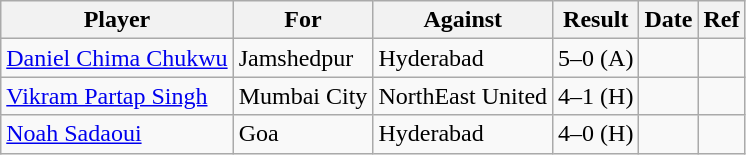<table class="wikitable">
<tr>
<th>Player</th>
<th>For</th>
<th>Against</th>
<th style="text-align:center">Result</th>
<th>Date</th>
<th>Ref</th>
</tr>
<tr>
<td> <a href='#'>Daniel Chima Chukwu</a></td>
<td>Jamshedpur</td>
<td>Hyderabad</td>
<td align="center">5–0 (A)</td>
<td></td>
<td></td>
</tr>
<tr>
<td> <a href='#'>Vikram Partap Singh</a></td>
<td>Mumbai City</td>
<td>NorthEast United</td>
<td align="center">4–1 (H)</td>
<td></td>
<td></td>
</tr>
<tr>
<td> <a href='#'>Noah Sadaoui</a></td>
<td>Goa</td>
<td>Hyderabad</td>
<td align="center">4–0 (H)</td>
<td></td>
<td></td>
</tr>
</table>
